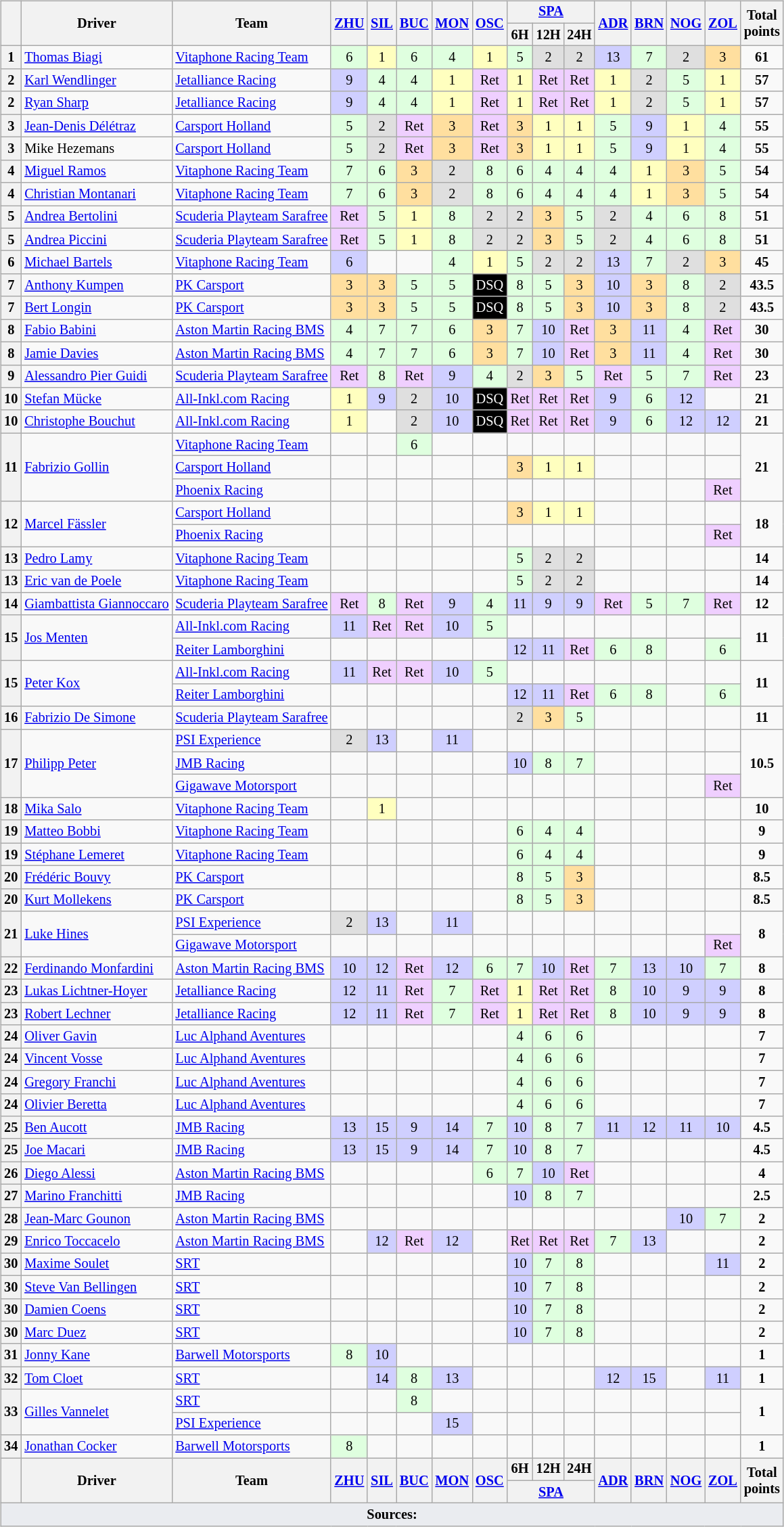<table>
<tr>
<td><br><table class="wikitable" style="font-size: 85%; text-align:center;">
<tr>
<th rowspan=2 valign=middle></th>
<th rowspan=2 valign=middle>Driver</th>
<th rowspan=2 valign=middle>Team</th>
<th rowspan=2><a href='#'>ZHU</a><br></th>
<th rowspan=2><a href='#'>SIL</a><br></th>
<th rowspan=2><a href='#'>BUC</a><br></th>
<th rowspan=2><a href='#'>MON</a><br></th>
<th rowspan=2><a href='#'>OSC</a><br></th>
<th colspan=3><a href='#'>SPA</a> </th>
<th rowspan=2><a href='#'>ADR</a><br></th>
<th rowspan=2><a href='#'>BRN</a><br></th>
<th rowspan=2><a href='#'>NOG</a><br></th>
<th rowspan=2><a href='#'>ZOL</a><br></th>
<th rowspan=2 valign=middle>Total<br>points</th>
</tr>
<tr>
<th>6H</th>
<th>12H</th>
<th>24H</th>
</tr>
<tr>
<th>1</th>
<td align=left> <a href='#'>Thomas Biagi</a></td>
<td align=left> <a href='#'>Vitaphone Racing Team</a></td>
<td style="background:#DFFFDF;">6</td>
<td style="background:#FFFFBF;">1</td>
<td style="background:#DFFFDF;">6</td>
<td style="background:#DFFFDF;">4</td>
<td style="background:#FFFFBF;">1</td>
<td style="background:#DFFFDF;">5</td>
<td style="background:#DFDFDF;">2</td>
<td style="background:#DFDFDF;">2</td>
<td style="background:#CFCFFF;">13</td>
<td style="background:#DFFFDF;">7</td>
<td style="background:#DFDFDF;">2</td>
<td style="background:#FFDF9F;">3</td>
<td><strong>61</strong></td>
</tr>
<tr>
<th>2</th>
<td align=left> <a href='#'>Karl Wendlinger</a></td>
<td align=left> <a href='#'>Jetalliance Racing</a></td>
<td style="background:#CFCFFF;">9</td>
<td style="background:#DFFFDF;">4</td>
<td style="background:#DFFFDF;">4</td>
<td style="background:#FFFFBF;">1</td>
<td style="background:#EFCFFF;">Ret</td>
<td style="background:#FFFFBF;">1</td>
<td style="background:#EFCFFF;">Ret</td>
<td style="background:#EFCFFF;">Ret</td>
<td style="background:#FFFFBF;">1</td>
<td style="background:#DFDFDF;">2</td>
<td style="background:#DFFFDF;">5</td>
<td style="background:#FFFFBF;">1</td>
<td><strong>57</strong></td>
</tr>
<tr>
<th>2</th>
<td align=left> <a href='#'>Ryan Sharp</a></td>
<td align=left> <a href='#'>Jetalliance Racing</a></td>
<td style="background:#CFCFFF;">9</td>
<td style="background:#DFFFDF;">4</td>
<td style="background:#DFFFDF;">4</td>
<td style="background:#FFFFBF;">1</td>
<td style="background:#EFCFFF;">Ret</td>
<td style="background:#FFFFBF;">1</td>
<td style="background:#EFCFFF;">Ret</td>
<td style="background:#EFCFFF;">Ret</td>
<td style="background:#FFFFBF;">1</td>
<td style="background:#DFDFDF;">2</td>
<td style="background:#DFFFDF;">5</td>
<td style="background:#FFFFBF;">1</td>
<td><strong>57</strong></td>
</tr>
<tr>
<th>3</th>
<td align=left> <a href='#'>Jean-Denis Délétraz</a></td>
<td align=left> <a href='#'>Carsport Holland</a></td>
<td style="background:#DFFFDF;">5</td>
<td style="background:#DFDFDF;">2</td>
<td style="background:#EFCFFF;">Ret</td>
<td style="background:#FFDF9F;">3</td>
<td style="background:#EFCFFF;">Ret</td>
<td style="background:#FFDF9F;">3</td>
<td style="background:#FFFFBF;">1</td>
<td style="background:#FFFFBF;">1</td>
<td style="background:#DFFFDF;">5</td>
<td style="background:#CFCFFF;">9</td>
<td style="background:#FFFFBF;">1</td>
<td style="background:#DFFFDF;">4</td>
<td><strong>55</strong></td>
</tr>
<tr>
<th>3</th>
<td align=left> Mike Hezemans</td>
<td align=left> <a href='#'>Carsport Holland</a></td>
<td style="background:#DFFFDF;">5</td>
<td style="background:#DFDFDF;">2</td>
<td style="background:#EFCFFF;">Ret</td>
<td style="background:#FFDF9F;">3</td>
<td style="background:#EFCFFF;">Ret</td>
<td style="background:#FFDF9F;">3</td>
<td style="background:#FFFFBF;">1</td>
<td style="background:#FFFFBF;">1</td>
<td style="background:#DFFFDF;">5</td>
<td style="background:#CFCFFF;">9</td>
<td style="background:#FFFFBF;">1</td>
<td style="background:#DFFFDF;">4</td>
<td><strong>55</strong></td>
</tr>
<tr>
<th>4</th>
<td align=left> <a href='#'>Miguel Ramos</a></td>
<td align=left> <a href='#'>Vitaphone Racing Team</a></td>
<td style="background:#DFFFDF;">7</td>
<td style="background:#DFFFDF;">6</td>
<td style="background:#FFDF9F;">3</td>
<td style="background:#DFDFDF;">2</td>
<td style="background:#DFFFDF;">8</td>
<td style="background:#DFFFDF;">6</td>
<td style="background:#DFFFDF;">4</td>
<td style="background:#DFFFDF;">4</td>
<td style="background:#DFFFDF;">4</td>
<td style="background:#FFFFBF;">1</td>
<td style="background:#FFDF9F;">3</td>
<td style="background:#DFFFDF;">5</td>
<td><strong>54</strong></td>
</tr>
<tr>
<th>4</th>
<td align=left> <a href='#'>Christian Montanari</a></td>
<td align=left> <a href='#'>Vitaphone Racing Team</a></td>
<td style="background:#DFFFDF;">7</td>
<td style="background:#DFFFDF;">6</td>
<td style="background:#FFDF9F;">3</td>
<td style="background:#DFDFDF;">2</td>
<td style="background:#DFFFDF;">8</td>
<td style="background:#DFFFDF;">6</td>
<td style="background:#DFFFDF;">4</td>
<td style="background:#DFFFDF;">4</td>
<td style="background:#DFFFDF;">4</td>
<td style="background:#FFFFBF;">1</td>
<td style="background:#FFDF9F;">3</td>
<td style="background:#DFFFDF;">5</td>
<td><strong>54</strong></td>
</tr>
<tr>
<th>5</th>
<td align=left> <a href='#'>Andrea Bertolini</a></td>
<td align=left> <a href='#'>Scuderia Playteam Sarafree</a></td>
<td style="background:#EFCFFF;">Ret</td>
<td style="background:#DFFFDF;">5</td>
<td style="background:#FFFFBF;">1</td>
<td style="background:#DFFFDF;">8</td>
<td style="background:#DFDFDF;">2</td>
<td style="background:#DFDFDF;">2</td>
<td style="background:#FFDF9F;">3</td>
<td style="background:#DFFFDF;">5</td>
<td style="background:#DFDFDF;">2</td>
<td style="background:#DFFFDF;">4</td>
<td style="background:#DFFFDF;">6</td>
<td style="background:#DFFFDF;">8</td>
<td><strong>51</strong></td>
</tr>
<tr>
<th>5</th>
<td align=left> <a href='#'>Andrea Piccini</a></td>
<td align=left> <a href='#'>Scuderia Playteam Sarafree</a></td>
<td style="background:#EFCFFF;">Ret</td>
<td style="background:#DFFFDF;">5</td>
<td style="background:#FFFFBF;">1</td>
<td style="background:#DFFFDF;">8</td>
<td style="background:#DFDFDF;">2</td>
<td style="background:#DFDFDF;">2</td>
<td style="background:#FFDF9F;">3</td>
<td style="background:#DFFFDF;">5</td>
<td style="background:#DFDFDF;">2</td>
<td style="background:#DFFFDF;">4</td>
<td style="background:#DFFFDF;">6</td>
<td style="background:#DFFFDF;">8</td>
<td><strong>51</strong></td>
</tr>
<tr>
<th>6</th>
<td align=left> <a href='#'>Michael Bartels</a></td>
<td align=left> <a href='#'>Vitaphone Racing Team</a></td>
<td style="background:#CFCFFF;">6</td>
<td></td>
<td></td>
<td style="background:#DFFFDF;">4</td>
<td style="background:#FFFFBF;">1</td>
<td style="background:#DFFFDF;">5</td>
<td style="background:#DFDFDF;">2</td>
<td style="background:#DFDFDF;">2</td>
<td style="background:#CFCFFF;">13</td>
<td style="background:#DFFFDF;">7</td>
<td style="background:#DFDFDF;">2</td>
<td style="background:#FFDF9F;">3</td>
<td><strong>45</strong></td>
</tr>
<tr>
<th>7</th>
<td align=left> <a href='#'>Anthony Kumpen</a></td>
<td align=left> <a href='#'>PK Carsport</a></td>
<td style="background:#FFDF9F;">3</td>
<td style="background:#FFDF9F;">3</td>
<td style="background:#DFFFDF;">5</td>
<td style="background:#DFFFDF;">5</td>
<td style="background-color:#000000; color:white">DSQ</td>
<td style="background:#DFFFDF;">8</td>
<td style="background:#DFFFDF;">5</td>
<td style="background:#FFDF9F;">3</td>
<td style="background:#CFCFFF;">10</td>
<td style="background:#FFDF9F;">3</td>
<td style="background:#DFFFDF;">8</td>
<td style="background:#DFDFDF;">2</td>
<td><strong>43.5</strong></td>
</tr>
<tr>
<th>7</th>
<td align=left> <a href='#'>Bert Longin</a></td>
<td align=left> <a href='#'>PK Carsport</a></td>
<td style="background:#FFDF9F;">3</td>
<td style="background:#FFDF9F;">3</td>
<td style="background:#DFFFDF;">5</td>
<td style="background:#DFFFDF;">5</td>
<td style="background-color:#000000; color:white">DSQ</td>
<td style="background:#DFFFDF;">8</td>
<td style="background:#DFFFDF;">5</td>
<td style="background:#FFDF9F;">3</td>
<td style="background:#CFCFFF;">10</td>
<td style="background:#FFDF9F;">3</td>
<td style="background:#DFFFDF;">8</td>
<td style="background:#DFDFDF;">2</td>
<td><strong>43.5</strong></td>
</tr>
<tr>
<th>8</th>
<td align=left> <a href='#'>Fabio Babini</a></td>
<td align=left> <a href='#'>Aston Martin Racing BMS</a></td>
<td style="background:#DFFFDF;">4</td>
<td style="background:#DFFFDF;">7</td>
<td style="background:#DFFFDF;">7</td>
<td style="background:#DFFFDF;">6</td>
<td style="background:#FFDF9F;">3</td>
<td style="background:#DFFFDF;">7</td>
<td style="background:#CFCFFF;">10</td>
<td style="background:#EFCFFF;">Ret</td>
<td style="background:#FFDF9F;">3</td>
<td style="background:#CFCFFF;">11</td>
<td style="background:#DFFFDF;">4</td>
<td style="background:#EFCFFF;">Ret</td>
<td><strong>30</strong></td>
</tr>
<tr>
<th>8</th>
<td align=left> <a href='#'>Jamie Davies</a></td>
<td align=left> <a href='#'>Aston Martin Racing BMS</a></td>
<td style="background:#DFFFDF;">4</td>
<td style="background:#DFFFDF;">7</td>
<td style="background:#DFFFDF;">7</td>
<td style="background:#DFFFDF;">6</td>
<td style="background:#FFDF9F;">3</td>
<td style="background:#DFFFDF;">7</td>
<td style="background:#CFCFFF;">10</td>
<td style="background:#EFCFFF;">Ret</td>
<td style="background:#FFDF9F;">3</td>
<td style="background:#CFCFFF;">11</td>
<td style="background:#DFFFDF;">4</td>
<td style="background:#EFCFFF;">Ret</td>
<td><strong>30</strong></td>
</tr>
<tr>
<th>9</th>
<td align=left> <a href='#'>Alessandro Pier Guidi</a></td>
<td align=left> <a href='#'>Scuderia Playteam Sarafree</a></td>
<td style="background:#EFCFFF;">Ret</td>
<td style="background:#DFFFDF;">8</td>
<td style="background:#EFCFFF;">Ret</td>
<td style="background:#CFCFFF;">9</td>
<td style="background:#DFFFDF;">4</td>
<td style="background:#DFDFDF;">2</td>
<td style="background:#FFDF9F;">3</td>
<td style="background:#DFFFDF;">5</td>
<td style="background:#EFCFFF;">Ret</td>
<td style="background:#DFFFDF;">5</td>
<td style="background:#DFFFDF;">7</td>
<td style="background:#EFCFFF;">Ret</td>
<td><strong>23</strong></td>
</tr>
<tr>
<th>10</th>
<td align=left> <a href='#'>Stefan Mücke</a></td>
<td align=left> <a href='#'>All-Inkl.com Racing</a></td>
<td style="background:#FFFFBF;">1</td>
<td style="background:#CFCFFF;">9</td>
<td style="background:#DFDFDF;">2</td>
<td style="background:#CFCFFF;">10</td>
<td style="background-color:#000000; color:white">DSQ</td>
<td style="background:#EFCFFF;">Ret</td>
<td style="background:#EFCFFF;">Ret</td>
<td style="background:#EFCFFF;">Ret</td>
<td style="background:#CFCFFF;">9</td>
<td style="background:#DFFFDF;">6</td>
<td style="background:#CFCFFF;">12</td>
<td></td>
<td><strong>21</strong></td>
</tr>
<tr>
<th>10</th>
<td align=left> <a href='#'>Christophe Bouchut</a></td>
<td align=left> <a href='#'>All-Inkl.com Racing</a></td>
<td style="background:#FFFFBF;">1</td>
<td></td>
<td style="background:#DFDFDF;">2</td>
<td style="background:#CFCFFF;">10</td>
<td style="background-color:#000000; color:white">DSQ</td>
<td style="background:#EFCFFF;">Ret</td>
<td style="background:#EFCFFF;">Ret</td>
<td style="background:#EFCFFF;">Ret</td>
<td style="background:#CFCFFF;">9</td>
<td style="background:#DFFFDF;">6</td>
<td style="background:#CFCFFF;">12</td>
<td style="background:#CFCFFF;">12</td>
<td><strong>21</strong></td>
</tr>
<tr>
<th rowspan=3>11</th>
<td rowspan=3 align=left> <a href='#'>Fabrizio Gollin</a></td>
<td align=left> <a href='#'>Vitaphone Racing Team</a></td>
<td></td>
<td></td>
<td style="background:#DFFFDF;">6</td>
<td></td>
<td></td>
<td></td>
<td></td>
<td></td>
<td></td>
<td></td>
<td></td>
<td></td>
<td rowspan=3><strong>21</strong></td>
</tr>
<tr>
<td align=left> <a href='#'>Carsport Holland</a></td>
<td></td>
<td></td>
<td></td>
<td></td>
<td></td>
<td style="background:#FFDF9F;">3</td>
<td style="background:#FFFFBF;">1</td>
<td style="background:#FFFFBF;">1</td>
<td></td>
<td></td>
<td></td>
<td></td>
</tr>
<tr>
<td align=left> <a href='#'>Phoenix Racing</a></td>
<td></td>
<td></td>
<td></td>
<td></td>
<td></td>
<td></td>
<td></td>
<td></td>
<td></td>
<td></td>
<td></td>
<td style="background:#EFCFFF;">Ret</td>
</tr>
<tr>
<th rowspan=2>12</th>
<td rowspan=2 align=left> <a href='#'>Marcel Fässler</a></td>
<td align=left> <a href='#'>Carsport Holland</a></td>
<td></td>
<td></td>
<td></td>
<td></td>
<td></td>
<td style="background:#FFDF9F;">3</td>
<td style="background:#FFFFBF;">1</td>
<td style="background:#FFFFBF;">1</td>
<td></td>
<td></td>
<td></td>
<td></td>
<td rowspan=2><strong>18</strong></td>
</tr>
<tr>
<td align=left> <a href='#'>Phoenix Racing</a></td>
<td></td>
<td></td>
<td></td>
<td></td>
<td></td>
<td></td>
<td></td>
<td></td>
<td></td>
<td></td>
<td></td>
<td style="background:#EFCFFF;">Ret</td>
</tr>
<tr>
<th>13</th>
<td align=left> <a href='#'>Pedro Lamy</a></td>
<td align=left> <a href='#'>Vitaphone Racing Team</a></td>
<td></td>
<td></td>
<td></td>
<td></td>
<td></td>
<td style="background:#DFFFDF;">5</td>
<td style="background:#DFDFDF;">2</td>
<td style="background:#DFDFDF;">2</td>
<td></td>
<td></td>
<td></td>
<td></td>
<td><strong>14</strong></td>
</tr>
<tr>
<th>13</th>
<td align=left> <a href='#'>Eric van de Poele</a></td>
<td align=left> <a href='#'>Vitaphone Racing Team</a></td>
<td></td>
<td></td>
<td></td>
<td></td>
<td></td>
<td style="background:#DFFFDF;">5</td>
<td style="background:#DFDFDF;">2</td>
<td style="background:#DFDFDF;">2</td>
<td></td>
<td></td>
<td></td>
<td></td>
<td><strong>14</strong></td>
</tr>
<tr>
<th>14</th>
<td align=left> <a href='#'>Giambattista Giannoccaro</a></td>
<td align=left> <a href='#'>Scuderia Playteam Sarafree</a></td>
<td style="background:#EFCFFF;">Ret</td>
<td style="background:#DFFFDF;">8</td>
<td style="background:#EFCFFF;">Ret</td>
<td style="background:#CFCFFF;">9</td>
<td style="background:#DFFFDF;">4</td>
<td style="background:#CFCFFF;">11</td>
<td style="background:#CFCFFF;">9</td>
<td style="background:#CFCFFF;">9</td>
<td style="background:#EFCFFF;">Ret</td>
<td style="background:#DFFFDF;">5</td>
<td style="background:#DFFFDF;">7</td>
<td style="background:#EFCFFF;">Ret</td>
<td><strong>12</strong></td>
</tr>
<tr>
<th rowspan=2>15</th>
<td rowspan=2 align=left> <a href='#'>Jos Menten</a></td>
<td align=left> <a href='#'>All-Inkl.com Racing</a></td>
<td style="background:#CFCFFF;">11</td>
<td style="background:#EFCFFF;">Ret</td>
<td style="background:#EFCFFF;">Ret</td>
<td style="background:#CFCFFF;">10</td>
<td style="background:#DFFFDF;">5</td>
<td></td>
<td></td>
<td></td>
<td></td>
<td></td>
<td></td>
<td></td>
<td rowspan=2><strong>11</strong></td>
</tr>
<tr>
<td align=left> <a href='#'>Reiter Lamborghini</a></td>
<td></td>
<td></td>
<td></td>
<td></td>
<td></td>
<td style="background:#CFCFFF;">12</td>
<td style="background:#CFCFFF;">11</td>
<td style="background:#EFCFFF;">Ret</td>
<td style="background:#DFFFDF;">6</td>
<td style="background:#DFFFDF;">8</td>
<td></td>
<td style="background:#DFFFDF;">6</td>
</tr>
<tr>
<th rowspan=2>15</th>
<td rowspan=2 align=left> <a href='#'>Peter Kox</a></td>
<td align=left> <a href='#'>All-Inkl.com Racing</a></td>
<td style="background:#CFCFFF;">11</td>
<td style="background:#EFCFFF;">Ret</td>
<td style="background:#EFCFFF;">Ret</td>
<td style="background:#CFCFFF;">10</td>
<td style="background:#DFFFDF;">5</td>
<td></td>
<td></td>
<td></td>
<td></td>
<td></td>
<td></td>
<td></td>
<td rowspan=2><strong>11</strong></td>
</tr>
<tr>
<td align=left> <a href='#'>Reiter Lamborghini</a></td>
<td></td>
<td></td>
<td></td>
<td></td>
<td></td>
<td style="background:#CFCFFF;">12</td>
<td style="background:#CFCFFF;">11</td>
<td style="background:#EFCFFF;">Ret</td>
<td style="background:#DFFFDF;">6</td>
<td style="background:#DFFFDF;">8</td>
<td></td>
<td style="background:#DFFFDF;">6</td>
</tr>
<tr>
<th>16</th>
<td align=left> <a href='#'>Fabrizio De Simone</a></td>
<td align=left> <a href='#'>Scuderia Playteam Sarafree</a></td>
<td></td>
<td></td>
<td></td>
<td></td>
<td></td>
<td style="background:#DFDFDF;">2</td>
<td style="background:#FFDF9F;">3</td>
<td style="background:#DFFFDF;">5</td>
<td></td>
<td></td>
<td></td>
<td></td>
<td><strong>11</strong></td>
</tr>
<tr>
<th rowspan=3>17</th>
<td rowspan=3 align=left> <a href='#'>Philipp Peter</a></td>
<td align=left> <a href='#'>PSI Experience</a></td>
<td style="background:#DFDFDF;">2</td>
<td style="background:#CFCFFF;">13</td>
<td></td>
<td style="background:#CFCFFF;">11</td>
<td></td>
<td></td>
<td></td>
<td></td>
<td></td>
<td></td>
<td></td>
<td></td>
<td rowspan=3><strong>10.5</strong></td>
</tr>
<tr>
<td align=left> <a href='#'>JMB Racing</a></td>
<td></td>
<td></td>
<td></td>
<td></td>
<td></td>
<td style="background:#CFCFFF;">10</td>
<td style="background:#DFFFDF;">8</td>
<td style="background:#DFFFDF;">7</td>
<td></td>
<td></td>
<td></td>
<td></td>
</tr>
<tr>
<td align=left> <a href='#'>Gigawave Motorsport</a></td>
<td></td>
<td></td>
<td></td>
<td></td>
<td></td>
<td></td>
<td></td>
<td></td>
<td></td>
<td></td>
<td></td>
<td style="background:#EFCFFF;">Ret</td>
</tr>
<tr>
<th>18</th>
<td align=left> <a href='#'>Mika Salo</a></td>
<td align=left> <a href='#'>Vitaphone Racing Team</a></td>
<td></td>
<td style="background:#FFFFBF;">1</td>
<td></td>
<td></td>
<td></td>
<td></td>
<td></td>
<td></td>
<td></td>
<td></td>
<td></td>
<td></td>
<td><strong>10</strong></td>
</tr>
<tr>
<th>19</th>
<td align=left> <a href='#'>Matteo Bobbi</a></td>
<td align=left> <a href='#'>Vitaphone Racing Team</a></td>
<td></td>
<td></td>
<td></td>
<td></td>
<td></td>
<td style="background:#DFFFDF;">6</td>
<td style="background:#DFFFDF;">4</td>
<td style="background:#DFFFDF;">4</td>
<td></td>
<td></td>
<td></td>
<td></td>
<td><strong>9</strong></td>
</tr>
<tr>
<th>19</th>
<td align=left> <a href='#'>Stéphane Lemeret</a></td>
<td align=left> <a href='#'>Vitaphone Racing Team</a></td>
<td></td>
<td></td>
<td></td>
<td></td>
<td></td>
<td style="background:#DFFFDF;">6</td>
<td style="background:#DFFFDF;">4</td>
<td style="background:#DFFFDF;">4</td>
<td></td>
<td></td>
<td></td>
<td></td>
<td><strong>9</strong></td>
</tr>
<tr>
<th>20</th>
<td align=left> <a href='#'>Frédéric Bouvy</a></td>
<td align=left> <a href='#'>PK Carsport</a></td>
<td></td>
<td></td>
<td></td>
<td></td>
<td></td>
<td style="background:#DFFFDF;">8</td>
<td style="background:#DFFFDF;">5</td>
<td style="background:#FFDF9F;">3</td>
<td></td>
<td></td>
<td></td>
<td></td>
<td><strong>8.5</strong></td>
</tr>
<tr>
<th>20</th>
<td align=left> <a href='#'>Kurt Mollekens</a></td>
<td align=left> <a href='#'>PK Carsport</a></td>
<td></td>
<td></td>
<td></td>
<td></td>
<td></td>
<td style="background:#DFFFDF;">8</td>
<td style="background:#DFFFDF;">5</td>
<td style="background:#FFDF9F;">3</td>
<td></td>
<td></td>
<td></td>
<td></td>
<td><strong>8.5</strong></td>
</tr>
<tr>
<th rowspan=2>21</th>
<td rowspan=2 align=left> <a href='#'>Luke Hines</a></td>
<td align=left> <a href='#'>PSI Experience</a></td>
<td style="background:#DFDFDF;">2</td>
<td style="background:#CFCFFF;">13</td>
<td></td>
<td style="background:#CFCFFF;">11</td>
<td></td>
<td></td>
<td></td>
<td></td>
<td></td>
<td></td>
<td></td>
<td></td>
<td rowspan=2><strong>8</strong></td>
</tr>
<tr>
<td align=left> <a href='#'>Gigawave Motorsport</a></td>
<td></td>
<td></td>
<td></td>
<td></td>
<td></td>
<td></td>
<td></td>
<td></td>
<td></td>
<td></td>
<td></td>
<td style="background:#EFCFFF;">Ret</td>
</tr>
<tr>
<th>22</th>
<td align=left> <a href='#'>Ferdinando Monfardini</a></td>
<td align=left> <a href='#'>Aston Martin Racing BMS</a></td>
<td style="background:#CFCFFF;">10</td>
<td style="background:#CFCFFF;">12</td>
<td style="background:#EFCFFF;">Ret</td>
<td style="background:#CFCFFF;">12</td>
<td style="background:#DFFFDF;">6</td>
<td style="background:#DFFFDF;">7</td>
<td style="background:#CFCFFF;">10</td>
<td style="background:#EFCFFF;">Ret</td>
<td style="background:#DFFFDF;">7</td>
<td style="background:#CFCFFF;">13</td>
<td style="background:#CFCFFF;">10</td>
<td style="background:#DFFFDF;">7</td>
<td><strong>8</strong></td>
</tr>
<tr>
<th>23</th>
<td align=left> <a href='#'>Lukas Lichtner-Hoyer</a></td>
<td align=left> <a href='#'>Jetalliance Racing</a></td>
<td style="background:#CFCFFF;">12</td>
<td style="background:#CFCFFF;">11</td>
<td style="background:#EFCFFF;">Ret</td>
<td style="background:#DFFFDF;">7</td>
<td style="background:#EFCFFF;">Ret</td>
<td style="background:#FFFFBF;">1</td>
<td style="background:#EFCFFF;">Ret</td>
<td style="background:#EFCFFF;">Ret</td>
<td style="background:#DFFFDF;">8</td>
<td style="background:#CFCFFF;">10</td>
<td style="background:#CFCFFF;">9</td>
<td style="background:#CFCFFF;">9</td>
<td><strong>8</strong></td>
</tr>
<tr>
<th>23</th>
<td align=left> <a href='#'>Robert Lechner</a></td>
<td align=left> <a href='#'>Jetalliance Racing</a></td>
<td style="background:#CFCFFF;">12</td>
<td style="background:#CFCFFF;">11</td>
<td style="background:#EFCFFF;">Ret</td>
<td style="background:#DFFFDF;">7</td>
<td style="background:#EFCFFF;">Ret</td>
<td style="background:#FFFFBF;">1</td>
<td style="background:#EFCFFF;">Ret</td>
<td style="background:#EFCFFF;">Ret</td>
<td style="background:#DFFFDF;">8</td>
<td style="background:#CFCFFF;">10</td>
<td style="background:#CFCFFF;">9</td>
<td style="background:#CFCFFF;">9</td>
<td><strong>8</strong></td>
</tr>
<tr>
<th>24</th>
<td align=left> <a href='#'>Oliver Gavin</a></td>
<td align=left> <a href='#'>Luc Alphand Aventures</a></td>
<td></td>
<td></td>
<td></td>
<td></td>
<td></td>
<td style="background:#DFFFDF;">4</td>
<td style="background:#DFFFDF;">6</td>
<td style="background:#DFFFDF;">6</td>
<td></td>
<td></td>
<td></td>
<td></td>
<td><strong>7</strong></td>
</tr>
<tr>
<th>24</th>
<td align=left> <a href='#'>Vincent Vosse</a></td>
<td align=left> <a href='#'>Luc Alphand Aventures</a></td>
<td></td>
<td></td>
<td></td>
<td></td>
<td></td>
<td style="background:#DFFFDF;">4</td>
<td style="background:#DFFFDF;">6</td>
<td style="background:#DFFFDF;">6</td>
<td></td>
<td></td>
<td></td>
<td></td>
<td><strong>7</strong></td>
</tr>
<tr>
<th>24</th>
<td align=left> <a href='#'>Gregory Franchi</a></td>
<td align=left> <a href='#'>Luc Alphand Aventures</a></td>
<td></td>
<td></td>
<td></td>
<td></td>
<td></td>
<td style="background:#DFFFDF;">4</td>
<td style="background:#DFFFDF;">6</td>
<td style="background:#DFFFDF;">6</td>
<td></td>
<td></td>
<td></td>
<td></td>
<td><strong>7</strong></td>
</tr>
<tr>
<th>24</th>
<td align=left> <a href='#'>Olivier Beretta</a></td>
<td align=left> <a href='#'>Luc Alphand Aventures</a></td>
<td></td>
<td></td>
<td></td>
<td></td>
<td></td>
<td style="background:#DFFFDF;">4</td>
<td style="background:#DFFFDF;">6</td>
<td style="background:#DFFFDF;">6</td>
<td></td>
<td></td>
<td></td>
<td></td>
<td><strong>7</strong></td>
</tr>
<tr>
<th>25</th>
<td align=left> <a href='#'>Ben Aucott</a></td>
<td align=left> <a href='#'>JMB Racing</a></td>
<td style="background:#CFCFFF;">13</td>
<td style="background:#CFCFFF;">15</td>
<td style="background:#CFCFFF;">9</td>
<td style="background:#CFCFFF;">14</td>
<td style="background:#DFFFDF;">7</td>
<td style="background:#CFCFFF;">10</td>
<td style="background:#DFFFDF;">8</td>
<td style="background:#DFFFDF;">7</td>
<td style="background:#CFCFFF;">11</td>
<td style="background:#CFCFFF;">12</td>
<td style="background:#CFCFFF;">11</td>
<td style="background:#CFCFFF;">10</td>
<td><strong>4.5</strong></td>
</tr>
<tr>
<th>25</th>
<td align=left> <a href='#'>Joe Macari</a></td>
<td align=left> <a href='#'>JMB Racing</a></td>
<td style="background:#CFCFFF;">13</td>
<td style="background:#CFCFFF;">15</td>
<td style="background:#CFCFFF;">9</td>
<td style="background:#CFCFFF;">14</td>
<td style="background:#DFFFDF;">7</td>
<td style="background:#CFCFFF;">10</td>
<td style="background:#DFFFDF;">8</td>
<td style="background:#DFFFDF;">7</td>
<td></td>
<td></td>
<td></td>
<td></td>
<td><strong>4.5</strong></td>
</tr>
<tr>
<th>26</th>
<td align=left> <a href='#'>Diego Alessi</a></td>
<td align=left> <a href='#'>Aston Martin Racing BMS</a></td>
<td></td>
<td></td>
<td></td>
<td></td>
<td style="background:#DFFFDF;">6</td>
<td style="background:#DFFFDF;">7</td>
<td style="background:#CFCFFF;">10</td>
<td style="background:#EFCFFF;">Ret</td>
<td></td>
<td></td>
<td></td>
<td></td>
<td><strong>4</strong></td>
</tr>
<tr>
<th>27</th>
<td align=left> <a href='#'>Marino Franchitti</a></td>
<td align=left> <a href='#'>JMB Racing</a></td>
<td></td>
<td></td>
<td></td>
<td></td>
<td></td>
<td style="background:#CFCFFF;">10</td>
<td style="background:#DFFFDF;">8</td>
<td style="background:#DFFFDF;">7</td>
<td></td>
<td></td>
<td></td>
<td></td>
<td><strong>2.5</strong></td>
</tr>
<tr>
<th>28</th>
<td align=left> <a href='#'>Jean-Marc Gounon</a></td>
<td align=left> <a href='#'>Aston Martin Racing BMS</a></td>
<td></td>
<td></td>
<td></td>
<td></td>
<td></td>
<td></td>
<td></td>
<td></td>
<td></td>
<td></td>
<td style="background:#CFCFFF;">10</td>
<td style="background:#DFFFDF;">7</td>
<td><strong>2</strong></td>
</tr>
<tr>
<th>29</th>
<td align=left> <a href='#'>Enrico Toccacelo</a></td>
<td align=left> <a href='#'>Aston Martin Racing BMS</a></td>
<td></td>
<td style="background:#CFCFFF;">12</td>
<td style="background:#EFCFFF;">Ret</td>
<td style="background:#CFCFFF;">12</td>
<td></td>
<td style="background:#EFCFFF;">Ret</td>
<td style="background:#EFCFFF;">Ret</td>
<td style="background:#EFCFFF;">Ret</td>
<td style="background:#DFFFDF;">7</td>
<td style="background:#CFCFFF;">13</td>
<td></td>
<td></td>
<td><strong>2</strong></td>
</tr>
<tr>
<th>30</th>
<td align=left> <a href='#'>Maxime Soulet</a></td>
<td align=left> <a href='#'>SRT</a></td>
<td></td>
<td></td>
<td></td>
<td></td>
<td></td>
<td style="background:#CFCFFF;">10</td>
<td style="background:#DFFFDF;">7</td>
<td style="background:#DFFFDF;">8</td>
<td></td>
<td></td>
<td></td>
<td style="background:#CFCFFF;">11</td>
<td><strong>2</strong></td>
</tr>
<tr>
<th>30</th>
<td align=left> <a href='#'>Steve Van Bellingen</a></td>
<td align=left> <a href='#'>SRT</a></td>
<td></td>
<td></td>
<td></td>
<td></td>
<td></td>
<td style="background:#CFCFFF;">10</td>
<td style="background:#DFFFDF;">7</td>
<td style="background:#DFFFDF;">8</td>
<td></td>
<td></td>
<td></td>
<td></td>
<td><strong>2</strong></td>
</tr>
<tr>
<th>30</th>
<td align=left> <a href='#'>Damien Coens</a></td>
<td align=left> <a href='#'>SRT</a></td>
<td></td>
<td></td>
<td></td>
<td></td>
<td></td>
<td style="background:#CFCFFF;">10</td>
<td style="background:#DFFFDF;">7</td>
<td style="background:#DFFFDF;">8</td>
<td></td>
<td></td>
<td></td>
<td></td>
<td><strong>2</strong></td>
</tr>
<tr>
<th>30</th>
<td align=left> <a href='#'>Marc Duez</a></td>
<td align=left> <a href='#'>SRT</a></td>
<td></td>
<td></td>
<td></td>
<td></td>
<td></td>
<td style="background:#CFCFFF;">10</td>
<td style="background:#DFFFDF;">7</td>
<td style="background:#DFFFDF;">8</td>
<td></td>
<td></td>
<td></td>
<td></td>
<td><strong>2</strong></td>
</tr>
<tr>
<th>31</th>
<td align=left> <a href='#'>Jonny Kane</a></td>
<td align=left> <a href='#'>Barwell Motorsports</a></td>
<td style="background:#DFFFDF;">8</td>
<td style="background:#CFCFFF;">10</td>
<td></td>
<td></td>
<td></td>
<td></td>
<td></td>
<td></td>
<td></td>
<td></td>
<td></td>
<td></td>
<td><strong>1</strong></td>
</tr>
<tr>
<th>32</th>
<td align=left> <a href='#'>Tom Cloet</a></td>
<td align=left> <a href='#'>SRT</a></td>
<td></td>
<td style="background:#CFCFFF;">14</td>
<td style="background:#DFFFDF;">8</td>
<td style="background:#CFCFFF;">13</td>
<td></td>
<td></td>
<td></td>
<td></td>
<td style="background:#CFCFFF;">12</td>
<td style="background:#CFCFFF;">15</td>
<td></td>
<td style="background:#CFCFFF;">11</td>
<td><strong>1</strong></td>
</tr>
<tr>
<th rowspan=2>33</th>
<td rowspan=2 align=left> <a href='#'>Gilles Vannelet</a></td>
<td align=left> <a href='#'>SRT</a></td>
<td></td>
<td></td>
<td style="background:#DFFFDF;">8</td>
<td></td>
<td></td>
<td></td>
<td></td>
<td></td>
<td></td>
<td></td>
<td></td>
<td></td>
<td rowspan=2><strong>1</strong></td>
</tr>
<tr>
<td align=left> <a href='#'>PSI Experience</a></td>
<td></td>
<td></td>
<td></td>
<td style="background:#CFCFFF;">15</td>
<td></td>
<td></td>
<td></td>
<td></td>
<td></td>
<td></td>
<td></td>
<td></td>
</tr>
<tr>
<th>34</th>
<td align=left> <a href='#'>Jonathan Cocker</a></td>
<td align=left> <a href='#'>Barwell Motorsports</a></td>
<td style="background:#DFFFDF;">8</td>
<td></td>
<td></td>
<td></td>
<td></td>
<td></td>
<td></td>
<td></td>
<td></td>
<td></td>
<td></td>
<td></td>
<td><strong>1</strong></td>
</tr>
<tr>
<th rowspan=2 valign=middle></th>
<th rowspan=2 valign=middle>Driver</th>
<th rowspan=2 valign=middle>Team</th>
<th rowspan=2><a href='#'>ZHU</a><br></th>
<th rowspan=2><a href='#'>SIL</a><br></th>
<th rowspan=2><a href='#'>BUC</a><br></th>
<th rowspan=2><a href='#'>MON</a><br></th>
<th rowspan=2><a href='#'>OSC</a><br></th>
<th>6H</th>
<th>12H</th>
<th>24H</th>
<th rowspan=2><a href='#'>ADR</a><br></th>
<th rowspan=2><a href='#'>BRN</a><br></th>
<th rowspan=2><a href='#'>NOG</a><br></th>
<th rowspan=2><a href='#'>ZOL</a><br></th>
<th rowspan=2 valign=middle>Total<br>points</th>
</tr>
<tr>
<th colspan=3><a href='#'>SPA</a> </th>
</tr>
<tr class="sortbottom">
<td colspan="16" style="background-color:#EAECF0;text-align:center"><strong>Sources:</strong></td>
</tr>
</table>
</td>
<td valign="top"><br></td>
</tr>
</table>
